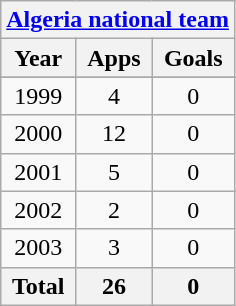<table class="wikitable" style="text-align:center">
<tr>
<th colspan=3><a href='#'>Algeria national team</a></th>
</tr>
<tr>
<th>Year</th>
<th>Apps</th>
<th>Goals</th>
</tr>
<tr>
</tr>
<tr>
<td>1999</td>
<td>4</td>
<td>0</td>
</tr>
<tr>
<td>2000</td>
<td>12</td>
<td>0</td>
</tr>
<tr>
<td>2001</td>
<td>5</td>
<td>0</td>
</tr>
<tr>
<td>2002</td>
<td>2</td>
<td>0</td>
</tr>
<tr>
<td>2003</td>
<td>3</td>
<td>0</td>
</tr>
<tr>
<th>Total</th>
<th>26</th>
<th>0</th>
</tr>
</table>
